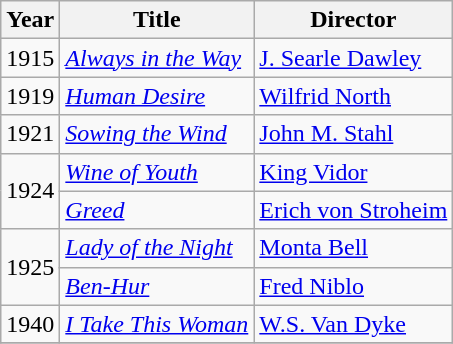<table class="wikitable">
<tr>
<th>Year</th>
<th>Title</th>
<th>Director</th>
</tr>
<tr>
<td>1915</td>
<td><em><a href='#'>Always in the Way</a></em></td>
<td><a href='#'>J. Searle Dawley</a></td>
</tr>
<tr>
<td>1919</td>
<td><em><a href='#'>Human Desire</a></em></td>
<td><a href='#'>Wilfrid North</a></td>
</tr>
<tr>
<td>1921</td>
<td><em><a href='#'>Sowing the Wind</a></em></td>
<td><a href='#'>John M. Stahl</a></td>
</tr>
<tr>
<td rowspan=2>1924</td>
<td><em><a href='#'>Wine of Youth</a></em></td>
<td><a href='#'>King Vidor</a></td>
</tr>
<tr>
<td><em><a href='#'>Greed</a></em></td>
<td><a href='#'>Erich von Stroheim</a></td>
</tr>
<tr>
<td rowspan=2>1925</td>
<td><em><a href='#'>Lady of the Night</a></em></td>
<td><a href='#'>Monta Bell</a></td>
</tr>
<tr>
<td><em><a href='#'>Ben-Hur</a></em></td>
<td><a href='#'>Fred Niblo</a></td>
</tr>
<tr>
<td>1940</td>
<td><em><a href='#'>I Take This Woman</a></em></td>
<td><a href='#'>W.S. Van Dyke</a></td>
</tr>
<tr>
</tr>
</table>
